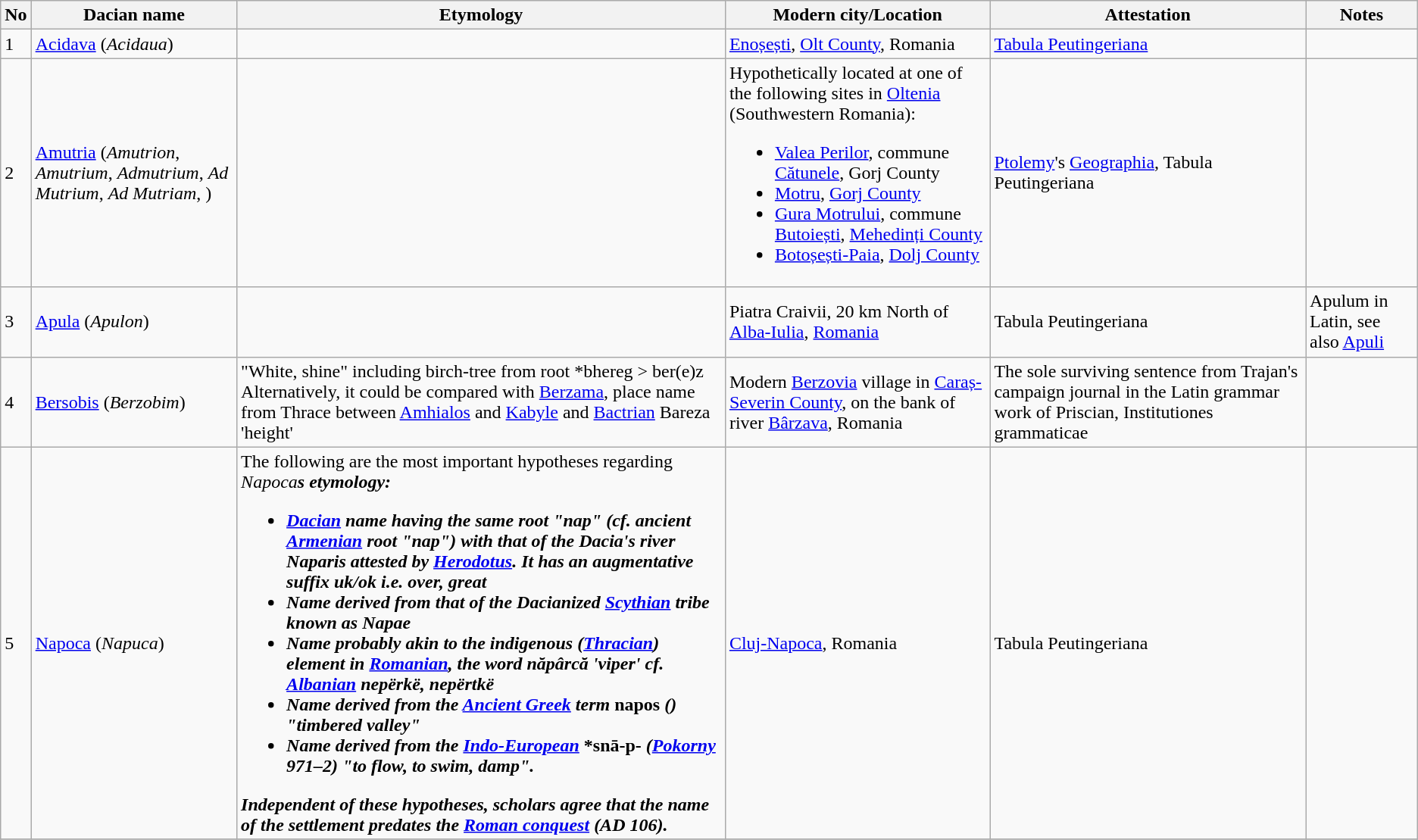<table class="wikitable sortable">
<tr>
<th>No</th>
<th>Dacian name</th>
<th>Etymology</th>
<th>Modern city/Location</th>
<th>Attestation</th>
<th>Notes</th>
</tr>
<tr>
<td>1</td>
<td><a href='#'>Acidava</a> (<em>Acidaua</em>)</td>
<td></td>
<td><a href='#'>Enoșești</a>, <a href='#'>Olt County</a>, Romania</td>
<td><a href='#'>Tabula Peutingeriana</a></td>
<td></td>
</tr>
<tr>
<td>2</td>
<td><a href='#'>Amutria</a> (<em>Amutrion</em>, <em>Amutrium</em>, <em>Admutrium</em>, <em>Ad Mutrium</em>, <em>Ad Mutriam</em>, )</td>
<td></td>
<td>Hypothetically located at one of the following sites in <a href='#'>Oltenia</a> (Southwestern Romania):<br><ul><li><a href='#'>Valea Perilor</a>, commune <a href='#'>Cătunele</a>, Gorj County</li><li><a href='#'>Motru</a>, <a href='#'>Gorj County</a></li><li><a href='#'>Gura Motrului</a>, commune <a href='#'>Butoiești</a>, <a href='#'>Mehedinți County</a></li><li><a href='#'>Botoșești-Paia</a>, <a href='#'>Dolj County</a></li></ul></td>
<td><a href='#'>Ptolemy</a>'s <a href='#'>Geographia</a>, Tabula Peutingeriana</td>
<td></td>
</tr>
<tr>
<td>3</td>
<td><a href='#'>Apula</a> (<em>Apulon</em>)</td>
<td></td>
<td>Piatra Craivii, 20 km North of <a href='#'>Alba-Iulia</a>, <a href='#'>Romania</a></td>
<td>Tabula Peutingeriana</td>
<td>Apulum in Latin, see also <a href='#'>Apuli</a></td>
</tr>
<tr>
<td>4</td>
<td><a href='#'>Bersobis</a> (<em>Berzobim</em>)</td>
<td>"White, shine" including birch-tree from root *bhereg > ber(e)z <br>Alternatively, it could be compared with <a href='#'>Berzama</a>, place name from Thrace between <a href='#'>Amhialos</a> and <a href='#'>Kabyle</a> and <a href='#'>Bactrian</a> Bareza 'height' </td>
<td>Modern <a href='#'>Berzovia</a> village in <a href='#'>Caraș-Severin County</a>, on the bank of river <a href='#'>Bârzava</a>, Romania</td>
<td>The sole surviving sentence from Trajan's campaign journal in the Latin grammar work of Priscian, Institutiones grammaticae </td>
<td></td>
</tr>
<tr>
<td>5</td>
<td><a href='#'>Napoca</a> (<em>Napuca</em>)</td>
<td>The following are the most important hypotheses regarding <em>Napoca<strong>s etymology:<br><ul><li><a href='#'>Dacian</a> name having the same root "nap" (cf. ancient <a href='#'>Armenian</a> root "nap") with that of the Dacia's river Naparis attested by <a href='#'>Herodotus</a>. It has an augmentative suffix uk/ok i.e. over, great </li><li>Name derived from that of the Dacianized <a href='#'>Scythian</a> tribe known as Napae</li><li>Name probably akin to the indigenous (<a href='#'>Thracian</a>) element in <a href='#'>Romanian</a>, the word năpârcă 'viper' cf. <a href='#'>Albanian</a> nepërkë, nepërtkë</li><li>Name derived from the <a href='#'>Ancient Greek</a> term </em>napos<em> () "timbered valley"</li><li>Name derived from the <a href='#'>Indo-European</a> </em>*snā-p-<em> (<a href='#'>Pokorny</a> 971–2) "to flow, to swim, damp".</li></ul>Independent of these hypotheses, scholars agree that the name of the settlement predates the <a href='#'>Roman conquest</a> (AD 106).</td>
<td><a href='#'>Cluj-Napoca</a>, Romania</td>
<td>Tabula Peutingeriana </td>
<td></td>
</tr>
<tr>
</tr>
</table>
